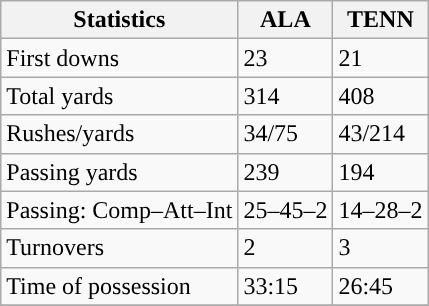<table class="wikitable" style="float: left;">
<tr>
<th>Statistics</th>
<th>ALA</th>
<th>TENN</th>
</tr>
<tr>
<td>First downs</td>
<td>23</td>
<td>21</td>
</tr>
<tr>
<td>Total yards</td>
<td>314</td>
<td>408</td>
</tr>
<tr>
<td>Rushes/yards</td>
<td>34/75</td>
<td>43/214</td>
</tr>
<tr>
<td>Passing yards</td>
<td>239</td>
<td>194</td>
</tr>
<tr>
<td>Passing: Comp–Att–Int</td>
<td>25–45–2</td>
<td>14–28–2</td>
</tr>
<tr>
<td>Turnovers</td>
<td>2</td>
<td>3</td>
</tr>
<tr>
<td>Time of possession</td>
<td>33:15</td>
<td>26:45</td>
</tr>
<tr>
</tr>
</table>
